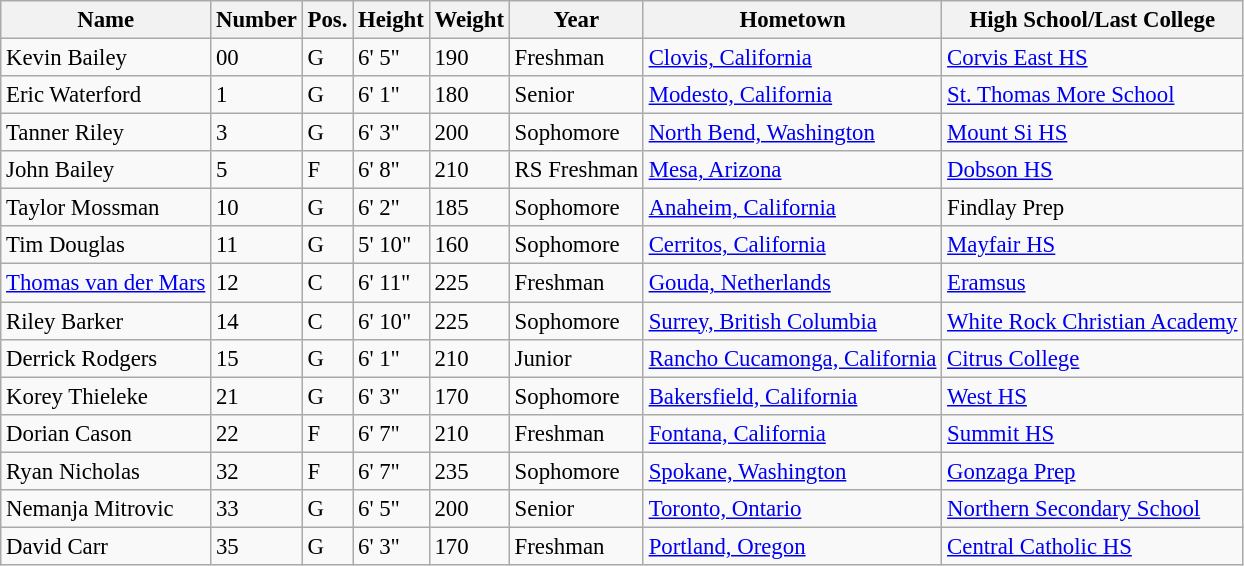<table class="wikitable" style="font-size: 95%;">
<tr>
<th>Name</th>
<th>Number</th>
<th>Pos.</th>
<th>Height</th>
<th>Weight</th>
<th>Year</th>
<th>Hometown</th>
<th class="unsortable">High School/Last College</th>
</tr>
<tr>
<td>Kevin Bailey</td>
<td>00</td>
<td>G</td>
<td>6' 5"</td>
<td>190</td>
<td>Freshman</td>
<td><a href='#'>Clovis, California</a></td>
<td><a href='#'>Corvis East HS</a></td>
</tr>
<tr>
<td>Eric Waterford</td>
<td>1</td>
<td>G</td>
<td>6' 1"</td>
<td>180</td>
<td>Senior</td>
<td><a href='#'>Modesto, California</a></td>
<td><a href='#'>St. Thomas More School</a></td>
</tr>
<tr>
<td>Tanner Riley</td>
<td>3</td>
<td>G</td>
<td>6' 3"</td>
<td>200</td>
<td>Sophomore</td>
<td><a href='#'>North Bend, Washington</a></td>
<td><a href='#'>Mount Si HS</a></td>
</tr>
<tr>
<td>John Bailey</td>
<td>5</td>
<td>F</td>
<td>6' 8"</td>
<td>210</td>
<td>RS Freshman</td>
<td><a href='#'>Mesa, Arizona</a></td>
<td><a href='#'>Dobson HS</a></td>
</tr>
<tr>
<td>Taylor Mossman</td>
<td>10</td>
<td>G</td>
<td>6' 2"</td>
<td>185</td>
<td>Sophomore</td>
<td><a href='#'>Anaheim, California</a></td>
<td>Findlay Prep</td>
</tr>
<tr>
<td>Tim Douglas</td>
<td>11</td>
<td>G</td>
<td>5' 10"</td>
<td>160</td>
<td>Sophomore</td>
<td><a href='#'>Cerritos, California</a></td>
<td><a href='#'>Mayfair HS</a></td>
</tr>
<tr>
<td><a href='#'>Thomas van der Mars</a></td>
<td>12</td>
<td>C</td>
<td>6' 11"</td>
<td>225</td>
<td>Freshman</td>
<td><a href='#'>Gouda, Netherlands</a></td>
<td><a href='#'>Eramsus</a></td>
</tr>
<tr>
<td>Riley Barker</td>
<td>14</td>
<td>C</td>
<td>6' 10"</td>
<td>225</td>
<td>Sophomore</td>
<td><a href='#'>Surrey, British Columbia</a></td>
<td><a href='#'>White Rock Christian Academy</a></td>
</tr>
<tr>
<td>Derrick Rodgers</td>
<td>15</td>
<td>G</td>
<td>6' 1"</td>
<td>210</td>
<td>Junior</td>
<td><a href='#'>Rancho Cucamonga, California</a></td>
<td><a href='#'>Citrus College</a></td>
</tr>
<tr>
<td>Korey Thieleke</td>
<td>21</td>
<td>G</td>
<td>6' 3"</td>
<td>170</td>
<td>Sophomore</td>
<td><a href='#'>Bakersfield, California</a></td>
<td><a href='#'>West HS</a></td>
</tr>
<tr>
<td>Dorian Cason</td>
<td>22</td>
<td>F</td>
<td>6' 7"</td>
<td>210</td>
<td>Freshman</td>
<td><a href='#'>Fontana, California</a></td>
<td><a href='#'>Summit HS</a></td>
</tr>
<tr>
<td>Ryan Nicholas</td>
<td>32</td>
<td>F</td>
<td>6' 7"</td>
<td>235</td>
<td>Sophomore</td>
<td><a href='#'>Spokane, Washington</a></td>
<td><a href='#'>Gonzaga Prep</a></td>
</tr>
<tr>
<td>Nemanja Mitrovic</td>
<td>33</td>
<td>G</td>
<td>6' 5"</td>
<td>200</td>
<td>Senior</td>
<td><a href='#'>Toronto, Ontario</a></td>
<td><a href='#'>Northern Secondary School</a></td>
</tr>
<tr>
<td>David Carr</td>
<td>35</td>
<td>G</td>
<td>6' 3"</td>
<td>170</td>
<td>Freshman</td>
<td><a href='#'>Portland, Oregon</a></td>
<td><a href='#'>Central Catholic HS</a></td>
</tr>
</table>
